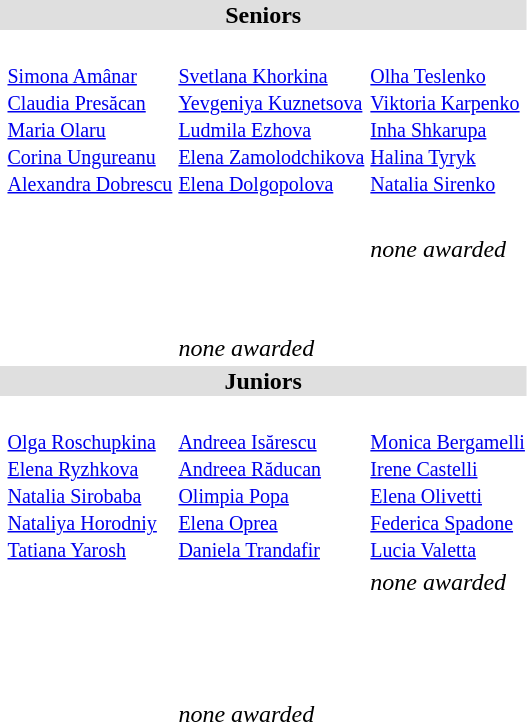<table>
<tr bgcolor="DFDFDF">
<td colspan="5" align="center"><strong>Seniors</strong></td>
</tr>
<tr>
<th scope=row style="text-align:left"><br></th>
<td><br><small><a href='#'>Simona Amânar</a><br><a href='#'>Claudia Presăcan</a><br><a href='#'>Maria Olaru</a><br><a href='#'>Corina Ungureanu</a><br><a href='#'>Alexandra Dobrescu</a></small></td>
<td><br><small><a href='#'>Svetlana Khorkina</a><br><a href='#'>Yevgeniya Kuznetsova</a><br><a href='#'>Ludmila Ezhova</a><br><a href='#'>Elena Zamolodchikova</a><br><a href='#'>Elena Dolgopolova</a></small></td>
<td><br><small><a href='#'>Olha Teslenko</a><br><a href='#'>Viktoria Karpenko</a><br><a href='#'>Inha Shkarupa</a><br><a href='#'>Halina Tyryk</a><br><a href='#'>Natalia Sirenko</a></small></td>
</tr>
<tr>
<th scope=row style="text-align:left"><br></th>
<td></td>
<td></td>
<td></td>
</tr>
<tr>
<th scope=row style="text-align:left"><br></th>
<td></td>
<td><br></td>
<td><em>none awarded</em></td>
</tr>
<tr>
<th scope=row style="text-align:left"><br></th>
<td></td>
<td></td>
<td></td>
</tr>
<tr>
<th scope=row style="text-align:left"><br></th>
<td></td>
<td></td>
<td><br></td>
</tr>
<tr>
<th scope=row style="text-align:left"><br></th>
<td><br></td>
<td><em>none awarded</em></td>
<td></td>
</tr>
<tr bgcolor="DFDFDF">
<td colspan="5" align="center"><strong>Juniors</strong></td>
</tr>
<tr>
<th scope=row style="text-align:left"><br></th>
<td><br><small><a href='#'>Olga Roschupkina</a><br><a href='#'>Elena Ryzhkova</a><br><a href='#'>Natalia Sirobaba</a><br><a href='#'>Nataliya Horodniy</a><br><a href='#'>Tatiana Yarosh</a></small></td>
<td><br><small><a href='#'>Andreea Isărescu</a><br><a href='#'>Andreea Răducan</a><br><a href='#'>Olimpia Popa</a><br><a href='#'>Elena Oprea</a><br><a href='#'>Daniela Trandafir</a></small></td>
<td><br><small><a href='#'>Monica Bergamelli</a><br><a href='#'>Irene Castelli</a><br><a href='#'>Elena Olivetti</a><br><a href='#'>Federica Spadone</a><br><a href='#'>Lucia Valetta</a></small></td>
</tr>
<tr>
<th scope=row style="text-align:left"><br></th>
<td></td>
<td><br></td>
<td><em>none awarded</em></td>
</tr>
<tr>
<th scope=row style="text-align:left"><br></th>
<td></td>
<td></td>
<td></td>
</tr>
<tr>
<th scope=row style="text-align:left"><br></th>
<td></td>
<td></td>
<td></td>
</tr>
<tr>
<th scope=row style="text-align:left"><br></th>
<td></td>
<td></td>
<td></td>
</tr>
<tr>
<th scope=row style="text-align:left"><br></th>
<td><br></td>
<td><em>none awarded</em></td>
<td><br></td>
</tr>
</table>
